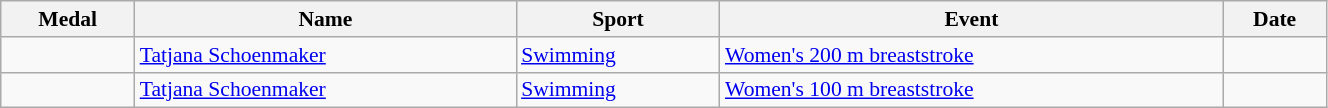<table class="wikitable sortable" style="font-size:90%; width:70%;">
<tr>
<th>Medal</th>
<th>Name</th>
<th>Sport</th>
<th>Event</th>
<th>Date</th>
</tr>
<tr>
<td></td>
<td><a href='#'>Tatjana Schoenmaker</a></td>
<td><a href='#'>Swimming</a></td>
<td><a href='#'>Women's 200 m breaststroke</a></td>
<td></td>
</tr>
<tr>
<td></td>
<td><a href='#'>Tatjana Schoenmaker</a></td>
<td><a href='#'>Swimming</a></td>
<td><a href='#'>Women's 100 m breaststroke</a></td>
<td></td>
</tr>
</table>
